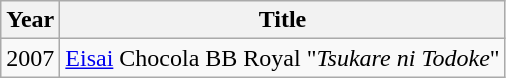<table class="wikitable">
<tr>
<th>Year</th>
<th>Title</th>
</tr>
<tr>
<td>2007</td>
<td><a href='#'>Eisai</a> Chocola BB Royal "<em>Tsukare ni Todoke</em>"</td>
</tr>
</table>
